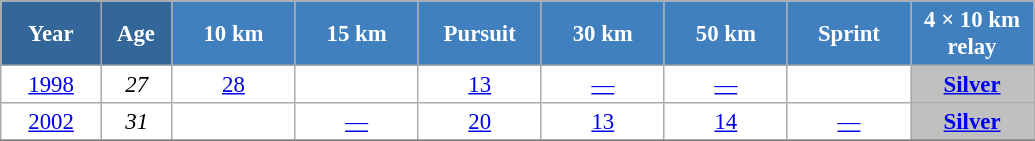<table class="wikitable" style="font-size:95%; text-align:center; border:grey solid 1px; border-collapse:collapse; background:#ffffff;">
<tr>
<th style="background-color:#369; color:white; width:60px;"> Year </th>
<th style="background-color:#369; color:white; width:40px;"> Age </th>
<th style="background-color:#4180be; color:white; width:75px;"> 10 km </th>
<th style="background-color:#4180be; color:white; width:75px;"> 15 km </th>
<th style="background-color:#4180be; color:white; width:75px;"> Pursuit </th>
<th style="background-color:#4180be; color:white; width:75px;"> 30 km </th>
<th style="background-color:#4180be; color:white; width:75px;"> 50 km </th>
<th style="background-color:#4180be; color:white; width:75px;"> Sprint </th>
<th style="background-color:#4180be; color:white; width:75px;"> 4 × 10 km <br> relay </th>
</tr>
<tr>
<td><a href='#'>1998</a></td>
<td><em>27</em></td>
<td><a href='#'>28</a></td>
<td></td>
<td><a href='#'>13</a></td>
<td><a href='#'>—</a></td>
<td><a href='#'>—</a></td>
<td></td>
<td style="background:silver;"><a href='#'><strong>Silver</strong></a></td>
</tr>
<tr>
<td><a href='#'>2002</a></td>
<td><em>31</em></td>
<td></td>
<td><a href='#'>—</a></td>
<td><a href='#'>20</a></td>
<td><a href='#'>13</a></td>
<td><a href='#'>14</a></td>
<td><a href='#'>—</a></td>
<td style="background:silver;"><a href='#'><strong>Silver</strong></a></td>
</tr>
<tr>
</tr>
</table>
